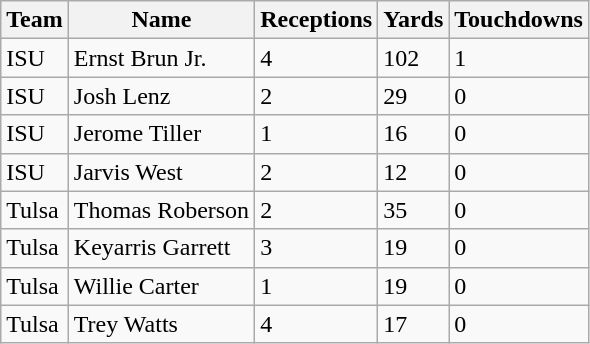<table class="wikitable sortable">
<tr>
<th>Team</th>
<th>Name</th>
<th>Receptions</th>
<th>Yards</th>
<th>Touchdowns</th>
</tr>
<tr>
<td>ISU</td>
<td>Ernst Brun Jr.</td>
<td>4</td>
<td>102</td>
<td>1</td>
</tr>
<tr>
<td>ISU</td>
<td>Josh Lenz</td>
<td>2</td>
<td>29</td>
<td>0</td>
</tr>
<tr>
<td>ISU</td>
<td>Jerome Tiller</td>
<td>1</td>
<td>16</td>
<td>0</td>
</tr>
<tr>
<td>ISU</td>
<td>Jarvis West</td>
<td>2</td>
<td>12</td>
<td>0</td>
</tr>
<tr>
<td>Tulsa</td>
<td>Thomas Roberson</td>
<td>2</td>
<td>35</td>
<td>0</td>
</tr>
<tr>
<td>Tulsa</td>
<td>Keyarris Garrett</td>
<td>3</td>
<td>19</td>
<td>0</td>
</tr>
<tr>
<td>Tulsa</td>
<td>Willie Carter</td>
<td>1</td>
<td>19</td>
<td>0</td>
</tr>
<tr>
<td>Tulsa</td>
<td>Trey Watts</td>
<td>4</td>
<td>17</td>
<td>0</td>
</tr>
</table>
